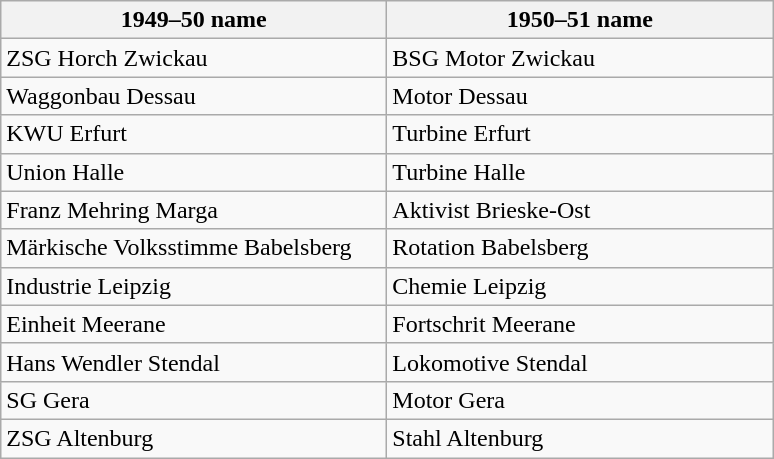<table class="wikitable">
<tr>
<th width="250">1949–50 name</th>
<th width="250">1950–51 name</th>
</tr>
<tr>
<td>ZSG Horch Zwickau</td>
<td>BSG Motor Zwickau</td>
</tr>
<tr>
<td>Waggonbau Dessau</td>
<td>Motor Dessau</td>
</tr>
<tr>
<td>KWU Erfurt</td>
<td>Turbine Erfurt</td>
</tr>
<tr>
<td>Union Halle</td>
<td>Turbine Halle</td>
</tr>
<tr>
<td>Franz Mehring Marga</td>
<td>Aktivist Brieske-Ost</td>
</tr>
<tr>
<td>Märkische Volksstimme Babelsberg</td>
<td>Rotation Babelsberg</td>
</tr>
<tr>
<td>Industrie Leipzig</td>
<td>Chemie Leipzig</td>
</tr>
<tr>
<td>Einheit Meerane</td>
<td>Fortschrit Meerane</td>
</tr>
<tr>
<td>Hans Wendler Stendal</td>
<td>Lokomotive Stendal</td>
</tr>
<tr>
<td>SG Gera</td>
<td>Motor Gera</td>
</tr>
<tr>
<td>ZSG Altenburg</td>
<td>Stahl Altenburg</td>
</tr>
</table>
